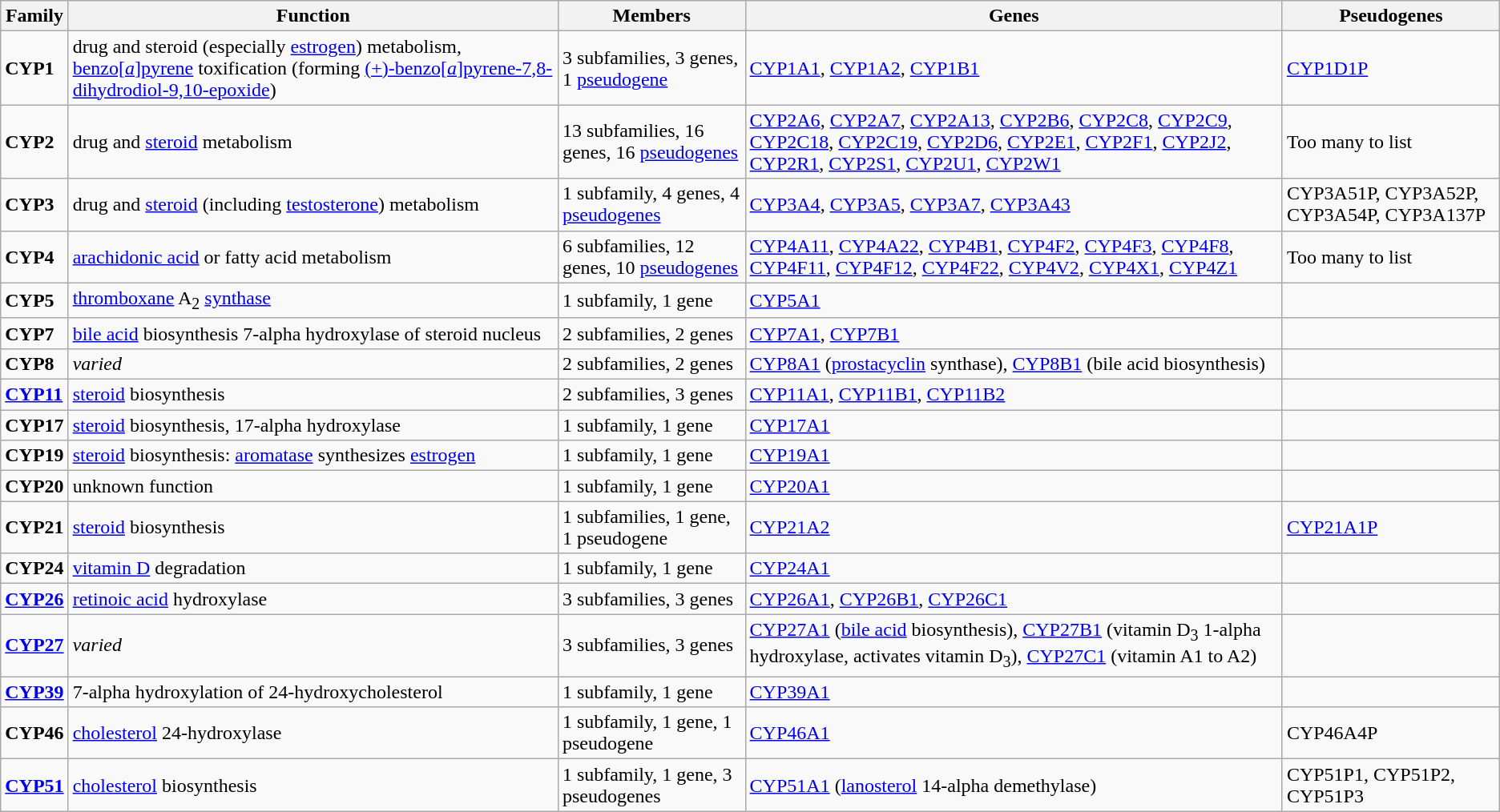<table class="wikitable">
<tr>
<th>Family</th>
<th>Function</th>
<th>Members</th>
<th>Genes</th>
<th>Pseudogenes</th>
</tr>
<tr>
<td><strong>CYP1</strong></td>
<td>drug and steroid (especially <a href='#'>estrogen</a>) metabolism, <a href='#'>benzo[<em>a</em>]pyrene</a> toxification (forming <a href='#'>(+)-benzo[<em>a</em>]pyrene-7,8-dihydrodiol-9,10-epoxide</a>)</td>
<td>3 subfamilies, 3 genes, 1 <a href='#'>pseudogene</a></td>
<td><a href='#'>CYP1A1</a>, <a href='#'>CYP1A2</a>, <a href='#'>CYP1B1</a></td>
<td><a href='#'>CYP1D1P</a></td>
</tr>
<tr>
<td><strong>CYP2</strong></td>
<td>drug and <a href='#'>steroid</a> metabolism</td>
<td>13 subfamilies, 16 genes, 16 <a href='#'>pseudogenes</a></td>
<td><a href='#'>CYP2A6</a>, <a href='#'>CYP2A7</a>, <a href='#'>CYP2A13</a>, <a href='#'>CYP2B6</a>, <a href='#'>CYP2C8</a>, <a href='#'>CYP2C9</a>, <a href='#'>CYP2C18</a>, <a href='#'>CYP2C19</a>, <a href='#'>CYP2D6</a>, <a href='#'>CYP2E1</a>, <a href='#'>CYP2F1</a>, <a href='#'>CYP2J2</a>, <a href='#'>CYP2R1</a>, <a href='#'>CYP2S1</a>, <a href='#'>CYP2U1</a>, <a href='#'>CYP2W1</a></td>
<td>Too many to list</td>
</tr>
<tr>
<td><strong>CYP3</strong></td>
<td>drug and <a href='#'>steroid</a> (including <a href='#'>testosterone</a>) metabolism</td>
<td>1 subfamily, 4 genes, 4 <a href='#'>pseudogenes</a></td>
<td><a href='#'>CYP3A4</a>, <a href='#'>CYP3A5</a>, <a href='#'>CYP3A7</a>, <a href='#'>CYP3A43</a></td>
<td>CYP3A51P, CYP3A52P, CYP3A54P, CYP3A137P</td>
</tr>
<tr>
<td><strong>CYP4</strong></td>
<td><a href='#'>arachidonic acid</a> or fatty acid metabolism</td>
<td>6 subfamilies, 12 genes, 10  <a href='#'>pseudogenes</a></td>
<td><a href='#'>CYP4A11</a>, <a href='#'>CYP4A22</a>, <a href='#'>CYP4B1</a>, <a href='#'>CYP4F2</a>, <a href='#'>CYP4F3</a>, <a href='#'>CYP4F8</a>, <a href='#'>CYP4F11</a>, <a href='#'>CYP4F12</a>, <a href='#'>CYP4F22</a>, <a href='#'>CYP4V2</a>, <a href='#'>CYP4X1</a>, <a href='#'>CYP4Z1</a></td>
<td>Too many to list</td>
</tr>
<tr>
<td><strong>CYP5</strong></td>
<td><a href='#'>thromboxane</a> A<sub>2</sub> <a href='#'>synthase</a></td>
<td>1 subfamily, 1 gene</td>
<td><a href='#'>CYP5A1</a></td>
<td></td>
</tr>
<tr>
<td><strong>CYP7</strong></td>
<td><a href='#'>bile acid</a> biosynthesis 7-alpha hydroxylase of steroid nucleus</td>
<td>2 subfamilies, 2 genes</td>
<td><a href='#'>CYP7A1</a>, <a href='#'>CYP7B1</a></td>
<td></td>
</tr>
<tr>
<td><strong>CYP8</strong></td>
<td><em>varied</em></td>
<td>2 subfamilies, 2 genes</td>
<td><a href='#'>CYP8A1</a> (<a href='#'>prostacyclin</a> synthase), <a href='#'>CYP8B1</a> (bile acid biosynthesis)</td>
<td></td>
</tr>
<tr>
<td><strong><a href='#'>CYP11</a></strong></td>
<td><a href='#'>steroid</a> biosynthesis</td>
<td>2 subfamilies, 3 genes</td>
<td><a href='#'>CYP11A1</a>, <a href='#'>CYP11B1</a>, <a href='#'>CYP11B2</a></td>
<td></td>
</tr>
<tr>
<td><strong>CYP17</strong></td>
<td><a href='#'>steroid</a> biosynthesis, 17-alpha hydroxylase</td>
<td>1 subfamily, 1 gene</td>
<td><a href='#'>CYP17A1</a></td>
<td></td>
</tr>
<tr>
<td><strong>CYP19</strong></td>
<td><a href='#'>steroid</a> biosynthesis: <a href='#'>aromatase</a> synthesizes <a href='#'>estrogen</a></td>
<td>1 subfamily, 1 gene</td>
<td><a href='#'>CYP19A1</a></td>
<td></td>
</tr>
<tr>
<td><strong>CYP20</strong></td>
<td>unknown function</td>
<td>1 subfamily, 1 gene</td>
<td><a href='#'>CYP20A1</a></td>
<td></td>
</tr>
<tr>
<td><strong>CYP21</strong></td>
<td><a href='#'>steroid</a> biosynthesis</td>
<td>1 subfamilies, 1 gene, 1 pseudogene</td>
<td><a href='#'>CYP21A2</a></td>
<td><a href='#'>CYP21A1P</a></td>
</tr>
<tr>
<td><strong>CYP24</strong></td>
<td><a href='#'>vitamin D</a> degradation</td>
<td>1 subfamily, 1 gene</td>
<td><a href='#'>CYP24A1</a></td>
<td></td>
</tr>
<tr>
<td><strong><a href='#'>CYP26</a></strong></td>
<td><a href='#'>retinoic acid</a> hydroxylase</td>
<td>3 subfamilies, 3 genes</td>
<td><a href='#'>CYP26A1</a>, <a href='#'>CYP26B1</a>, <a href='#'>CYP26C1</a></td>
<td></td>
</tr>
<tr>
<td><strong><a href='#'>CYP27</a></strong></td>
<td><em>varied</em></td>
<td>3 subfamilies, 3 genes</td>
<td><a href='#'>CYP27A1</a> (<a href='#'>bile acid</a> biosynthesis), <a href='#'>CYP27B1</a> (vitamin D<sub>3</sub> 1-alpha hydroxylase, activates vitamin D<sub>3</sub>), <a href='#'>CYP27C1</a> (vitamin A1 to A2)</td>
<td></td>
</tr>
<tr>
<td><strong><a href='#'>CYP39</a></strong></td>
<td>7-alpha hydroxylation of 24-hydroxycholesterol</td>
<td>1 subfamily, 1 gene</td>
<td><a href='#'>CYP39A1</a></td>
<td></td>
</tr>
<tr>
<td><strong>CYP46</strong></td>
<td><a href='#'>cholesterol</a> 24-hydroxylase</td>
<td>1 subfamily, 1 gene, 1 pseudogene</td>
<td><a href='#'>CYP46A1</a></td>
<td>CYP46A4P</td>
</tr>
<tr>
<td><strong><a href='#'>CYP51</a></strong></td>
<td><a href='#'>cholesterol</a> biosynthesis</td>
<td>1 subfamily, 1 gene, 3 pseudogenes</td>
<td><a href='#'>CYP51A1</a> (<a href='#'>lanosterol</a> 14-alpha demethylase)</td>
<td>CYP51P1, CYP51P2, CYP51P3</td>
</tr>
</table>
